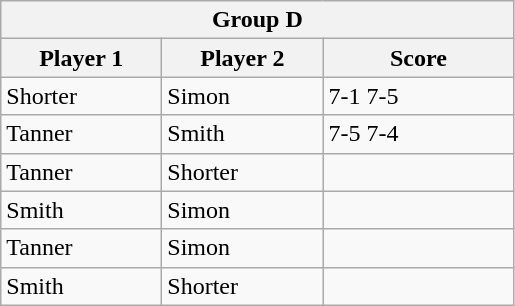<table class="wikitable">
<tr>
<th colspan="3">Group D</th>
</tr>
<tr>
<th width=100>Player 1</th>
<th width=100>Player 2</th>
<th width=120>Score</th>
</tr>
<tr>
<td>Shorter</td>
<td>Simon</td>
<td>7-1 7-5</td>
</tr>
<tr>
<td>Tanner</td>
<td>Smith</td>
<td>7-5 7-4</td>
</tr>
<tr>
<td>Tanner</td>
<td>Shorter</td>
<td></td>
</tr>
<tr>
<td>Smith</td>
<td>Simon</td>
<td></td>
</tr>
<tr>
<td>Tanner</td>
<td>Simon</td>
<td></td>
</tr>
<tr>
<td>Smith</td>
<td>Shorter</td>
<td></td>
</tr>
</table>
